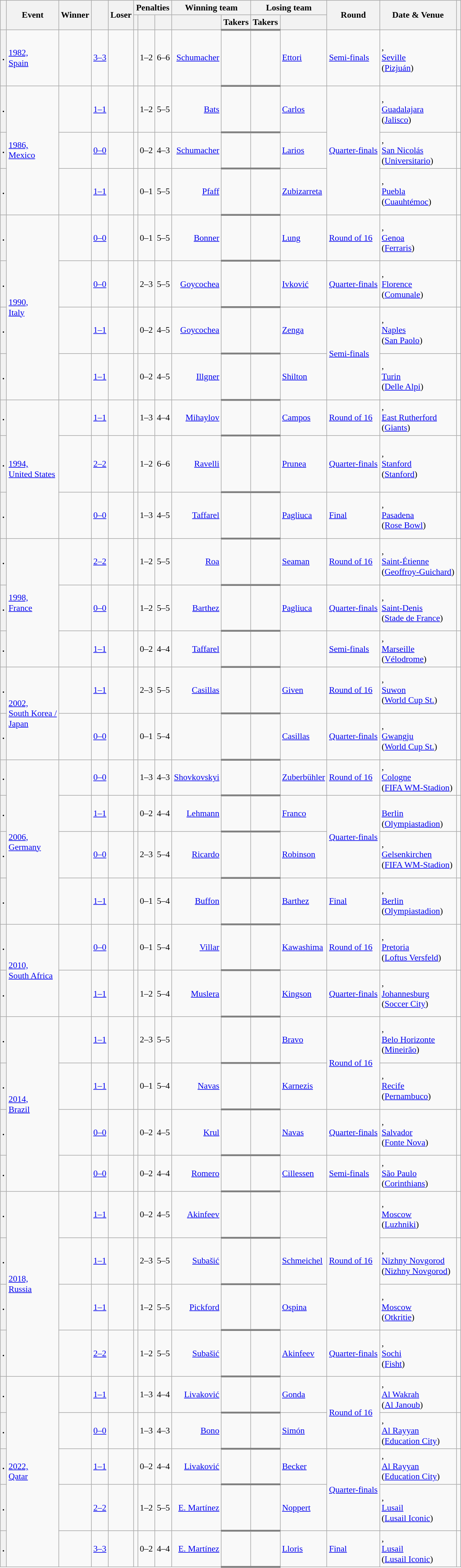<table class="wikitable sortable" style="font-size:90%;">
<tr>
<th rowspan=2></th>
<th rowspan=2>Event</th>
<th rowspan=2>Winner</th>
<th rowspan=2></th>
<th rowspan=2>Loser</th>
<th colspan=3>Penalties</th>
<th colspan=2>Winning team</th>
<th colspan=2>Losing team</th>
<th rowspan=2>Round</th>
<th rowspan=2 class="unsortable">Date & Venue</th>
<th rowspan=2 class="unsortable"></th>
</tr>
<tr>
<th></th>
<th></th>
<th></th>
<th></th>
<th class="unsortable" style="border-bottom:3px solid gray">Takers</th>
<th class="unsortable" style="border-bottom:3px solid gray">Takers</th>
<th></th>
</tr>
<tr>
<th>.</th>
<td><a href='#'>1982, <br> Spain</a></td>
<td data-sort-value="Germany"></td>
<td align=center><a href='#'>3–3</a></td>
<td></td>
<td></td>
<td align=center>1–2</td>
<td align=center>6–6</td>
<td align=right><a href='#'>Schumacher</a></td>
<td style="text-align:right; border-bottom:3px solid gray; vertical-align:top;"><br><br><br><br><br></td>
<td style="text-align:left; border-bottom:3px solid gray; vertical-align:top;"><br><br><br><br><br></td>
<td align=left><a href='#'>Ettori</a></td>
<td> <a href='#'>Semi-finals</a></td>
<td>, <br> <a href='#'>Seville</a> <br> (<a href='#'>Pizjuán</a>)</td>
<td></td>
</tr>
<tr>
<th>.</th>
<td rowspan=3><a href='#'>1986, <br> Mexico</a></td>
<td></td>
<td align=center><a href='#'>1–1</a></td>
<td></td>
<td></td>
<td align=center>1–2</td>
<td align=center>5–5</td>
<td align=right><a href='#'>Bats</a></td>
<td style="text-align:right; border-bottom:3px solid gray; vertical-align:top;"><br><br><br><br></td>
<td style="text-align:left; border-bottom:3px solid gray; vertical-align:top;"><br><br><br><br></td>
<td align=left><a href='#'>Carlos</a></td>
<td rowspan=3> <a href='#'>Quarter-finals</a></td>
<td>, <br> <a href='#'>Guadalajara</a> <br> (<a href='#'>Jalisco</a>)</td>
<td></td>
</tr>
<tr>
<th>.</th>
<td data-sort-value="Germany"></td>
<td align=center><a href='#'>0–0</a></td>
<td></td>
<td></td>
<td align=center>0–2</td>
<td align=center>4–3</td>
<td align=right><a href='#'>Schumacher</a></td>
<td style="text-align:right; border-bottom:3px solid gray; vertical-align:top;"><br><br><br></td>
<td style="text-align:left; border-bottom:3px solid gray; vertical-align:top;"><br><br></td>
<td align=left><a href='#'>Larios</a></td>
<td>, <br> <a href='#'>San Nicolás</a> <br> (<a href='#'>Universitario</a>)</td>
<td></td>
</tr>
<tr>
<th>.</th>
<td></td>
<td align=center><a href='#'>1–1</a></td>
<td></td>
<td></td>
<td align=center>0–1</td>
<td align=center>5–5</td>
<td align=right><a href='#'>Pfaff</a></td>
<td style="text-align:right; border-bottom:3px solid gray; vertical-align:top;"><br><br><br><br></td>
<td style="text-align:left; border-bottom:3px solid gray; vertical-align:top;"><br><br><br><br></td>
<td align=left><a href='#'>Zubizarreta</a></td>
<td>, <br> <a href='#'>Puebla</a> <br> (<a href='#'>Cuauhtémoc</a>)</td>
<td></td>
</tr>
<tr>
<th>.</th>
<td rowspan=4><a href='#'>1990, <br> Italy</a></td>
<td></td>
<td align=center><a href='#'>0–0</a></td>
<td></td>
<td></td>
<td align=center>0–1</td>
<td align=center>5–5</td>
<td align=right><a href='#'>Bonner</a></td>
<td style="text-align:right; border-bottom:3px solid gray; vertical-align:top;"><br><br><br><br></td>
<td style="text-align:left; border-bottom:3px solid gray; vertical-align:top;"><br><br><br><br></td>
<td align=left><a href='#'>Lung</a></td>
<td> <a href='#'>Round of 16</a></td>
<td>, <br> <a href='#'>Genoa</a> <br> (<a href='#'>Ferraris</a>)</td>
<td></td>
</tr>
<tr>
<th>.</th>
<td></td>
<td align=center><a href='#'>0–0</a></td>
<td></td>
<td></td>
<td align=center>2–3</td>
<td align=center>5–5</td>
<td align=right><a href='#'>Goycochea</a></td>
<td style="text-align:right; border-bottom:3px solid gray; vertical-align:top;"><br><br><br><br></td>
<td style="text-align:left; border-bottom:3px solid gray; vertical-align:top;"><br><br><br><br></td>
<td align=left><a href='#'>Ivković</a></td>
<td> <a href='#'>Quarter-finals</a></td>
<td>, <br> <a href='#'>Florence</a> <br> (<a href='#'>Comunale</a>)</td>
<td></td>
</tr>
<tr>
<th>.</th>
<td></td>
<td align=center><a href='#'>1–1</a></td>
<td></td>
<td></td>
<td align=center>0–2</td>
<td align=center>4–5</td>
<td align=right><a href='#'>Goycochea</a></td>
<td style="text-align:right; border-bottom:3px solid gray; vertical-align:top;"><br><br><br></td>
<td style="text-align:left; border-bottom:3px solid gray; vertical-align:top;"><br><br><br><br></td>
<td align=left><a href='#'>Zenga</a></td>
<td rowspan=2> <a href='#'>Semi-finals</a></td>
<td>, <br> <a href='#'>Naples</a> <br> (<a href='#'>San Paolo</a>)</td>
<td></td>
</tr>
<tr>
<th>.</th>
<td data-sort-value="Germany"></td>
<td align=center><a href='#'>1–1</a></td>
<td></td>
<td></td>
<td align=center>0–2</td>
<td align=center>4–5</td>
<td align=right><a href='#'>Illgner</a></td>
<td style="text-align:right; border-bottom:3px solid gray; vertical-align:top;"><br><br><br></td>
<td style="text-align:left; border-bottom:3px solid gray; vertical-align:top;"><br><br><br><br></td>
<td align=left><a href='#'>Shilton</a></td>
<td>, <br> <a href='#'>Turin</a> <br> (<a href='#'>Delle Alpi</a>)</td>
<td></td>
</tr>
<tr>
<th>.</th>
<td rowspan=3><a href='#'>1994, <br> United States</a></td>
<td></td>
<td align=center><a href='#'>1–1</a></td>
<td></td>
<td></td>
<td align=center>1–3</td>
<td align=center>4–4</td>
<td align=right><a href='#'>Mihaylov</a></td>
<td style="text-align:right; border-bottom:3px solid gray; vertical-align:top;"><br><br><br></td>
<td style="text-align:left; border-bottom:3px solid gray; vertical-align:top;"><br><br><br></td>
<td align=left><a href='#'>Campos</a></td>
<td> <a href='#'>Round of 16</a></td>
<td>, <br> <a href='#'>East Rutherford</a> <br> (<a href='#'>Giants</a>)</td>
<td></td>
</tr>
<tr>
<th>.</th>
<td></td>
<td align=center><a href='#'>2–2</a></td>
<td></td>
<td></td>
<td align=center>1–2</td>
<td align=center>6–6</td>
<td align=right><a href='#'>Ravelli</a></td>
<td style="text-align:right; border-bottom:3px solid gray; vertical-align:top;"><br><br><br><br><br></td>
<td style="text-align:left; border-bottom:3px solid gray; vertical-align:top;"><br><br><br><br><br></td>
<td align=left><a href='#'>Prunea</a></td>
<td> <a href='#'>Quarter-finals</a></td>
<td>, <br> <a href='#'>Stanford</a> <br> (<a href='#'>Stanford</a>)</td>
<td></td>
</tr>
<tr>
<th>.</th>
<td></td>
<td align=center><a href='#'>0–0</a></td>
<td></td>
<td></td>
<td align=center>1–3</td>
<td align=center>4–5</td>
<td align=right><a href='#'>Taffarel</a></td>
<td style="text-align:right; border-bottom:3px solid gray; vertical-align:top;"><br><br><br></td>
<td style="text-align:left; border-bottom:3px solid gray; vertical-align:top;"><br><br><br><br></td>
<td align=left><a href='#'>Pagliuca</a></td>
<td> <a href='#'>Final</a></td>
<td>, <br> <a href='#'>Pasadena</a> <br> (<a href='#'>Rose Bowl</a>)</td>
<td></td>
</tr>
<tr>
<th>.</th>
<td rowspan=3><a href='#'>1998, <br> France</a></td>
<td></td>
<td align=center><a href='#'>2–2</a></td>
<td></td>
<td></td>
<td align=center>1–2</td>
<td align=center>5–5</td>
<td align=right><a href='#'>Roa</a></td>
<td style="text-align:right; border-bottom:3px solid gray; vertical-align:top;"><br><br><br><br></td>
<td style="text-align:left; border-bottom:3px solid gray; vertical-align:top;"><br><br><br><br></td>
<td align=left><a href='#'>Seaman</a></td>
<td> <a href='#'>Round of 16</a></td>
<td>, <br> <a href='#'>Saint-Étienne</a> <br> (<a href='#'>Geoffroy-Guichard</a>)</td>
<td></td>
</tr>
<tr>
<th>.</th>
<td></td>
<td align=center><a href='#'>0–0</a></td>
<td></td>
<td></td>
<td align=center>1–2</td>
<td align=center>5–5</td>
<td align=right><a href='#'>Barthez</a></td>
<td style="text-align:right; border-bottom:3px solid gray; vertical-align:top;"><br><br><br><br></td>
<td style="text-align:left; border-bottom:3px solid gray; vertical-align:top;"><br><br><br><br></td>
<td align=left><a href='#'>Pagliuca</a></td>
<td> <a href='#'>Quarter-finals</a></td>
<td>, <br> <a href='#'>Saint-Denis</a> <br> (<a href='#'>Stade de France</a>)</td>
<td></td>
</tr>
<tr>
<th>.</th>
<td></td>
<td align=center><a href='#'>1–1</a></td>
<td></td>
<td></td>
<td align=center>0–2</td>
<td align=center>4–4</td>
<td align=right><a href='#'>Taffarel</a></td>
<td style="text-align:right; border-bottom:3px solid gray; vertical-align:top;"><br><br><br></td>
<td style="text-align:left; border-bottom:3px solid gray; vertical-align:top;"><br><br><br></td>
<td align=left></td>
<td> <a href='#'>Semi-finals</a></td>
<td>, <br> <a href='#'>Marseille</a> <br> (<a href='#'>Vélodrome</a>)</td>
<td></td>
</tr>
<tr>
<th>.</th>
<td rowspan=2><a href='#'>2002, <br> South Korea /<br> Japan</a></td>
<td></td>
<td align=center><a href='#'>1–1</a></td>
<td></td>
<td></td>
<td align=center>2–3</td>
<td align=center>5–5</td>
<td align=right><a href='#'>Casillas</a></td>
<td style="text-align:right; border-bottom:3px solid gray; vertical-align:top;"><br><br><br><br></td>
<td style="text-align:left; border-bottom:3px solid gray; vertical-align:top;"><br><br><br><br></td>
<td align=left><a href='#'>Given</a></td>
<td> <a href='#'>Round of 16</a></td>
<td>, <br> <a href='#'>Suwon</a> <br> (<a href='#'>World Cup St.</a>)</td>
<td></td>
</tr>
<tr>
<th>.</th>
<td></td>
<td align=center><a href='#'>0–0</a></td>
<td></td>
<td></td>
<td align=center>0–1</td>
<td align=center>5–4</td>
<td align=right></td>
<td style="text-align:right; border-bottom:3px solid gray; vertical-align:top;"><br><br><br><br></td>
<td style="text-align:left; border-bottom:3px solid gray; vertical-align:top;"><br><br><br></td>
<td align=left><a href='#'>Casillas</a></td>
<td> <a href='#'>Quarter-finals</a></td>
<td>, <br> <a href='#'>Gwangju</a> <br> (<a href='#'>World Cup St.</a>)</td>
<td></td>
</tr>
<tr>
<th>.</th>
<td rowspan=4><a href='#'>2006, <br> Germany</a></td>
<td></td>
<td align=center><a href='#'>0–0</a></td>
<td></td>
<td></td>
<td align=center>1–3</td>
<td align=center>4–3</td>
<td align=right><a href='#'>Shovkovskyi</a></td>
<td style="text-align:right; border-bottom:3px solid gray; vertical-align:top;"><br><br><br></td>
<td style="text-align:left; border-bottom:3px solid gray; vertical-align:top;"><br><br></td>
<td align=left><a href='#'>Zuberbühler</a></td>
<td> <a href='#'>Round of 16</a></td>
<td>, <br> <a href='#'>Cologne</a> <br> (<a href='#'>FIFA WM-Stadion</a>)</td>
<td></td>
</tr>
<tr>
<th>.</th>
<td></td>
<td align=center><a href='#'>1–1</a></td>
<td></td>
<td></td>
<td align=center>0–2</td>
<td align=center>4–4</td>
<td align=right><a href='#'>Lehmann</a></td>
<td style="text-align:right; border-bottom:3px solid gray; vertical-align:top;"><br><br><br></td>
<td style="text-align:left; border-bottom:3px solid gray; vertical-align:top;"><br><br><br></td>
<td align=left><a href='#'>Franco</a></td>
<td rowspan=2> <a href='#'>Quarter-finals</a></td>
<td> <br> <a href='#'>Berlin</a> <br> (<a href='#'>Olympiastadion</a>)</td>
<td></td>
</tr>
<tr>
<th>.</th>
<td></td>
<td align=center><a href='#'>0–0</a></td>
<td></td>
<td></td>
<td align=center>2–3</td>
<td align=center>5–4</td>
<td align=right><a href='#'>Ricardo</a></td>
<td style="text-align:right; border-bottom:3px solid gray; vertical-align:top;"><br><br><br><br></td>
<td style="text-align:left; border-bottom:3px solid gray; vertical-align:top;"><br><br><br></td>
<td align=left><a href='#'>Robinson</a></td>
<td>, <br> <a href='#'>Gelsenkirchen</a> <br> (<a href='#'>FIFA WM-Stadion</a>)</td>
<td></td>
</tr>
<tr>
<th>.</th>
<td></td>
<td align=center><a href='#'>1–1</a></td>
<td></td>
<td></td>
<td align=center>0–1</td>
<td align=center>5–4</td>
<td align=right><a href='#'>Buffon</a></td>
<td style="text-align:right; border-bottom:3px solid gray; vertical-align:top;"><br><br><br><br></td>
<td style="text-align:left; border-bottom:3px solid gray; vertical-align:top;"><br><br><br></td>
<td align=left><a href='#'>Barthez</a></td>
<td> <a href='#'>Final</a></td>
<td>, <br> <a href='#'>Berlin</a> <br> (<a href='#'>Olympiastadion</a>)</td>
<td></td>
</tr>
<tr>
<th>.</th>
<td rowspan=2><a href='#'>2010, <br> South Africa</a></td>
<td></td>
<td align=center><a href='#'>0–0</a></td>
<td></td>
<td></td>
<td align=center>0–1</td>
<td align=center>5–4</td>
<td align=right><a href='#'>Villar</a></td>
<td style="text-align:right; border-bottom:3px solid gray; vertical-align:top;"><br><br><br><br></td>
<td style="text-align:left; border-bottom:3px solid gray; vertical-align:top;"><br><br><br></td>
<td align=left><a href='#'>Kawashima</a></td>
<td> <a href='#'>Round of 16</a></td>
<td>, <br> <a href='#'>Pretoria</a> <br> (<a href='#'>Loftus Versfeld</a>)</td>
<td></td>
</tr>
<tr>
<th>.</th>
<td></td>
<td align=center><a href='#'>1–1</a></td>
<td></td>
<td></td>
<td align=center>1–2</td>
<td align=center>5–4</td>
<td align=right><a href='#'>Muslera</a></td>
<td style="text-align:right; border-bottom:3px solid gray; vertical-align:top;"><br><br><br><br></td>
<td style="text-align:left; border-bottom:3px solid gray; vertical-align:top;"><br><br><br></td>
<td align=left><a href='#'>Kingson</a></td>
<td> <a href='#'>Quarter-finals</a></td>
<td>, <br> <a href='#'>Johannesburg</a> <br> (<a href='#'>Soccer City</a>)</td>
<td></td>
</tr>
<tr>
<th>.</th>
<td rowspan=4><a href='#'>2014, <br> Brazil</a></td>
<td></td>
<td align=center><a href='#'>1–1</a></td>
<td></td>
<td></td>
<td align=center>2–3</td>
<td align=center>5–5</td>
<td align=right></td>
<td style="text-align:right; border-bottom:3px solid gray; vertical-align:top;"><br><br><br><br></td>
<td style="text-align:left; border-bottom:3px solid gray; vertical-align:top;"><br><br><br><br></td>
<td align=left><a href='#'>Bravo</a></td>
<td rowspan=2> <a href='#'>Round of 16</a></td>
<td>, <br> <a href='#'>Belo Horizonte</a> <br> (<a href='#'>Mineirão</a>)</td>
<td></td>
</tr>
<tr>
<th>.</th>
<td></td>
<td align=center><a href='#'>1–1</a></td>
<td></td>
<td></td>
<td align=center>0–1</td>
<td align=center>5–4</td>
<td align=right><a href='#'>Navas</a></td>
<td style="text-align:right; border-bottom:3px solid gray; vertical-align:top;"><br><br><br><br></td>
<td style="text-align:left; border-bottom:3px solid gray; vertical-align:top;"><br><br><br></td>
<td align=left><a href='#'>Karnezis</a></td>
<td>, <br> <a href='#'>Recife</a> <br> (<a href='#'>Pernambuco</a>)</td>
<td></td>
</tr>
<tr>
<th>.</th>
<td></td>
<td align=center><a href='#'>0–0</a></td>
<td></td>
<td></td>
<td align=center>0–2</td>
<td align=center>4–5</td>
<td align=right><a href='#'>Krul</a></td>
<td style="text-align:right; border-bottom:3px solid gray; vertical-align:top;"><br><br><br></td>
<td style="text-align:left; border-bottom:3px solid gray; vertical-align:top;"><br><br><br><br></td>
<td align=left><a href='#'>Navas</a></td>
<td> <a href='#'>Quarter-finals</a></td>
<td>, <br> <a href='#'>Salvador</a> <br> (<a href='#'>Fonte Nova</a>)</td>
<td></td>
</tr>
<tr>
<th>.</th>
<td></td>
<td align=center><a href='#'>0–0</a></td>
<td></td>
<td></td>
<td align=center>0–2</td>
<td align=center>4–4</td>
<td align=right><a href='#'>Romero</a></td>
<td style="text-align:right; border-bottom:3px solid gray; vertical-align:top;"><br><br><br></td>
<td style="text-align:left; border-bottom:3px solid gray; vertical-align:top;"><br><br><br></td>
<td align=left><a href='#'>Cillessen</a></td>
<td> <a href='#'>Semi-finals</a></td>
<td>, <br> <a href='#'>São Paulo</a> <br> (<a href='#'>Corinthians</a>)</td>
<td></td>
</tr>
<tr>
<th>.</th>
<td rowspan=4><a href='#'>2018, <br> Russia</a></td>
<td></td>
<td align=center><a href='#'>1–1</a></td>
<td></td>
<td></td>
<td align=center>0–2</td>
<td align=center>4–5</td>
<td align=right><a href='#'>Akinfeev</a></td>
<td style="text-align:right; border-bottom:3px solid gray; vertical-align:top;"> <br> <br> <br></td>
<td style="text-align:left; border-bottom:3px solid gray; vertical-align:top;"><br><br><br><br></td>
<td align=left></td>
<td rowspan=3> <a href='#'>Round of 16</a></td>
<td>, <br> <a href='#'>Moscow</a> <br> (<a href='#'>Luzhniki</a>)</td>
<td></td>
</tr>
<tr>
<th>.</th>
<td></td>
<td align=center><a href='#'>1–1</a></td>
<td></td>
<td></td>
<td align=center>2–3</td>
<td align=center>5–5</td>
<td align=right><a href='#'>Subašić</a></td>
<td style="text-align:right; border-bottom:3px solid gray; vertical-align:top;"><br><br><br><br></td>
<td style="text-align:left; border-bottom:3px solid gray; vertical-align:top;"><br><br><br><br></td>
<td align=left><a href='#'>Schmeichel</a></td>
<td>, <br> <a href='#'>Nizhny Novgorod</a> <br> (<a href='#'>Nizhny Novgorod</a>)</td>
<td></td>
</tr>
<tr>
<th>.</th>
<td></td>
<td align=center><a href='#'>1–1</a></td>
<td></td>
<td></td>
<td align=center>1–2</td>
<td align=center>5–5</td>
<td align=right><a href='#'>Pickford</a></td>
<td style="text-align:right; border-bottom:3px solid gray; vertical-align:top;"><br><br><br><br></td>
<td style="text-align:left; border-bottom:3px solid gray; vertical-align:top;"><br><br><br><br></td>
<td align=left><a href='#'>Ospina</a></td>
<td>, <br> <a href='#'>Moscow</a> <br> (<a href='#'>Otkritie</a>)</td>
<td></td>
</tr>
<tr>
<th>.</th>
<td></td>
<td align=center><a href='#'>2–2</a></td>
<td></td>
<td></td>
<td align=center>1–2</td>
<td align=center>5–5</td>
<td align=right><a href='#'>Subašić</a></td>
<td style="text-align:right; border-bottom:3px solid gray; vertical-align:top;"> <br><br><br><br></td>
<td style="text-align:left; border-bottom:3px solid gray; vertical-align:top;"><br><br><br><br></td>
<td align=left><a href='#'>Akinfeev</a></td>
<td rowspan=1> <a href='#'>Quarter-finals</a></td>
<td>, <br> <a href='#'>Sochi</a> <br> (<a href='#'>Fisht</a>)</td>
<td></td>
</tr>
<tr>
<th>.</th>
<td rowspan="5"><a href='#'>2022, <br> Qatar</a></td>
<td></td>
<td align=center><a href='#'>1–1</a></td>
<td></td>
<td></td>
<td align=center>1–3</td>
<td align=center>4–4</td>
<td align=right><a href='#'>Livaković</a></td>
<td style="text-align:right; border-bottom:3px solid gray; vertical-align:top;"> <br><br><br></td>
<td style="text-align:left; border-bottom:3px solid gray; vertical-align:top;"><br><br><br></td>
<td align=left><a href='#'>Gonda</a></td>
<td rowspan=2> <a href='#'>Round of 16</a></td>
<td>, <br> <a href='#'>Al Wakrah</a> <br> (<a href='#'>Al Janoub</a>)</td>
<td></td>
</tr>
<tr>
<th>.</th>
<td></td>
<td align=center><a href='#'>0–0</a></td>
<td></td>
<td></td>
<td align=center>1–3</td>
<td align=center>4–3</td>
<td align=right><a href='#'>Bono</a></td>
<td style="text-align:right; border-bottom:3px solid gray; vertical-align:top;"><br><br><br></td>
<td style="text-align:left; border-bottom:3px solid gray; vertical-align:top;"><br><br></td>
<td align=left><a href='#'>Simón</a></td>
<td>, <br> <a href='#'>Al Rayyan</a> <br> (<a href='#'>Education City</a>)</td>
<td></td>
</tr>
<tr>
<th>.</th>
<td></td>
<td align=center><a href='#'>1–1</a></td>
<td></td>
<td></td>
<td align=center>0–2</td>
<td align=center>4–4</td>
<td align=right><a href='#'>Livaković</a></td>
<td style="text-align:right; border-bottom:3px solid gray; vertical-align:top;"><br><br><br></td>
<td style="text-align:left; border-bottom:3px solid gray; vertical-align:top;"><br><br><br></td>
<td align=left><a href='#'>Becker</a></td>
<td rowspan=2> <a href='#'>Quarter-finals</a></td>
<td>, <br> <a href='#'>Al Rayyan</a> <br> (<a href='#'>Education City</a>)</td>
<td></td>
</tr>
<tr>
<th>.</th>
<td></td>
<td align=center><a href='#'>2–2</a></td>
<td></td>
<td></td>
<td align=center>1–2</td>
<td align=center>5–5</td>
<td align=right><a href='#'>E. Martínez</a></td>
<td style="text-align:right; border-bottom:3px solid gray; vertical-align:top;"><br><br><br><br></td>
<td style="text-align:left; border-bottom:3px solid gray; vertical-align:top;"><br><br><br><br></td>
<td align=left><a href='#'>Noppert</a></td>
<td>, <br> <a href='#'>Lusail</a> <br> (<a href='#'>Lusail Iconic</a>)</td>
<td></td>
</tr>
<tr>
<th>.</th>
<td></td>
<td align=center><a href='#'>3–3</a></td>
<td></td>
<td></td>
<td align=center>0–2</td>
<td align=center>4–4</td>
<td align=right><a href='#'>E. Martínez</a></td>
<td style="text-align:right; border-bottom:3px solid gray; vertical-align:top;"><br><br><br></td>
<td style="text-align:left; border-bottom:3px solid gray; vertical-align:top;"><br><br><br></td>
<td align=left><a href='#'>Lloris</a></td>
<td> <a href='#'>Final</a></td>
<td>, <br> <a href='#'>Lusail</a> <br> (<a href='#'>Lusail Iconic</a>)</td>
<td></td>
</tr>
</table>
